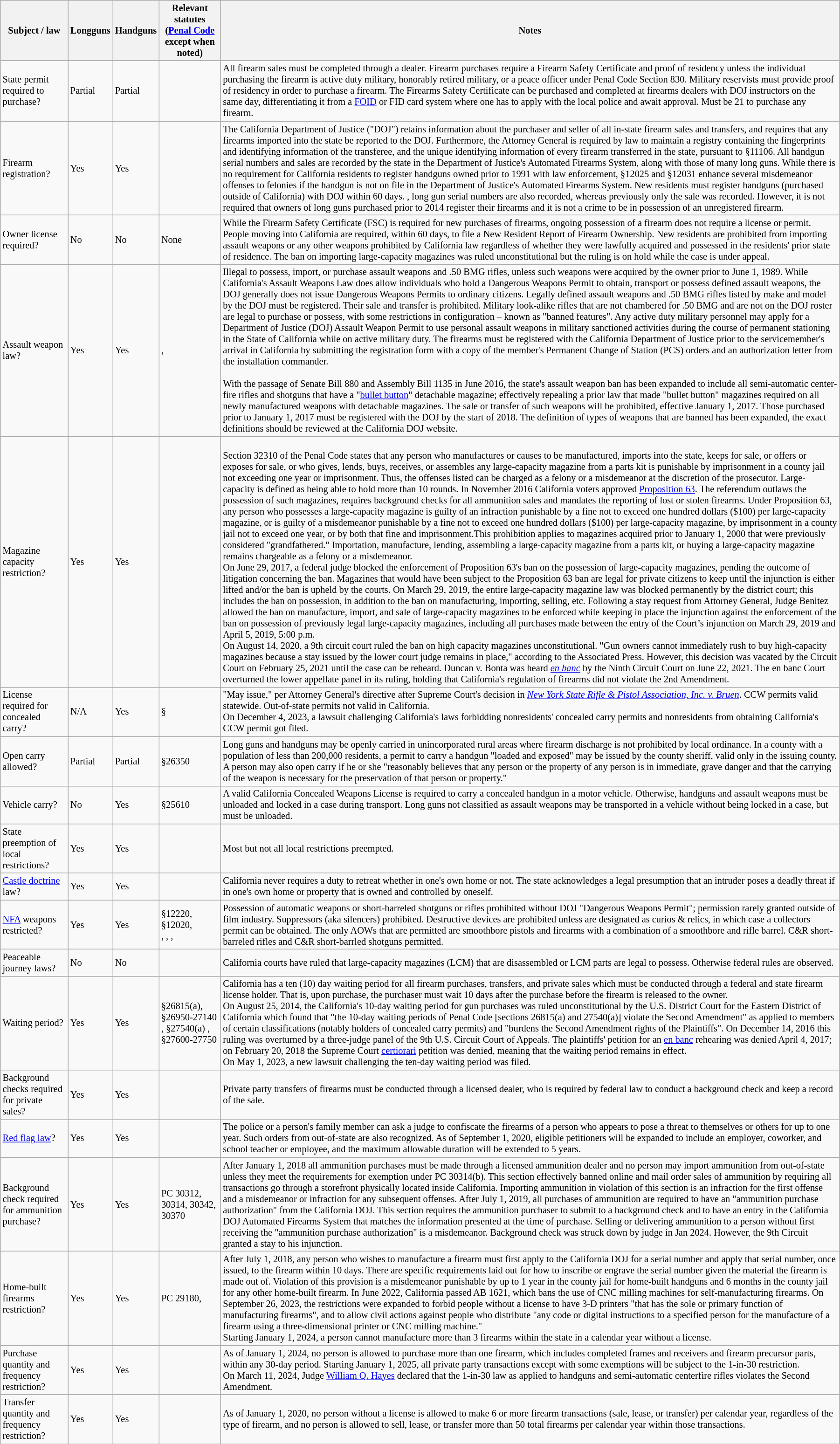<table class="wikitable" style="font-size:85%; width:95%;">
<tr>
<th>Subject / law</th>
<th>Longguns</th>
<th>Handguns</th>
<th>Relevant statutes (<a href='#'>Penal Code</a> except when noted)</th>
<th>Notes</th>
</tr>
<tr>
<td>State permit required to purchase?</td>
<td>Partial</td>
<td>Partial</td>
<td></td>
<td>All firearm sales must be completed through a dealer. Firearm purchases require a Firearm Safety Certificate and proof of residency unless the individual purchasing the firearm is active duty military, honorably retired military, or a peace officer under Penal Code Section 830. Military reservists must provide proof of residency in order to purchase a firearm. The Firearms Safety Certificate can be purchased and completed at firearms dealers with DOJ instructors on the same day, differentiating it from a <a href='#'>FOID</a> or FID card system where one has to apply with the local police and await approval. Must be 21 to purchase any firearm.</td>
</tr>
<tr>
<td>Firearm registration?</td>
<td>Yes</td>
<td>Yes</td>
<td></td>
<td>The California Department of Justice ("DOJ") retains information about the purchaser and seller of all in-state firearm sales and transfers, and requires that any firearms imported into the state be reported to the DOJ. Furthermore, the Attorney General is required by law to maintain a registry containing the fingerprints and identifying information of the transferee, and the unique identifying information of every firearm transferred in the state, pursuant to §11106. All handgun serial numbers and sales are recorded by the state in the Department of Justice's Automated Firearms System, along with those of many long guns. While there is no requirement for California residents to register handguns owned prior to 1991 with law enforcement, §12025 and §12031 enhance several misdemeanor offenses to felonies if the handgun is not on file in the Department of Justice's Automated Firearms System. New residents must register handguns (purchased outside of California) with DOJ within 60 days. , long gun serial numbers are also recorded, whereas previously only the sale was recorded. However, it is not required that owners of long guns purchased prior to 2014 register their firearms and it is not a crime to be in possession of an unregistered firearm.</td>
</tr>
<tr>
<td>Owner license required?</td>
<td>No</td>
<td>No</td>
<td>None</td>
<td>While the Firearm Safety Certificate (FSC) is required for new purchases of firearms, ongoing possession of a firearm does not require a license or permit. People moving into California are required, within 60 days, to file a New Resident Report of Firearm Ownership. New residents are prohibited from importing assault weapons or any other weapons prohibited by California law regardless of whether they were lawfully acquired and possessed in the residents' prior state of residence. The ban on importing large-capacity magazines was ruled unconstitutional but the ruling is on hold while the case is under appeal.</td>
</tr>
<tr>
<td>Assault weapon law?</td>
<td>Yes</td>
<td>Yes</td>
<td>, </td>
<td>Illegal to possess, import, or purchase assault weapons and .50 BMG rifles, unless such weapons were acquired by the owner prior to June 1, 1989. While California's Assault Weapons Law does allow individuals who hold a Dangerous Weapons Permit to obtain, transport or possess defined assault weapons, the DOJ generally does not issue Dangerous Weapons Permits to ordinary citizens. Legally defined assault weapons and .50 BMG rifles listed by make and model by the DOJ must be registered. Their sale and transfer is prohibited. Military look-alike rifles that are not chambered for .50 BMG and are not on the DOJ roster are legal to purchase or possess, with some restrictions in configuration – known as "banned features". Any active duty military personnel may apply for a Department of Justice (DOJ) Assault Weapon Permit to use personal assault weapons in military sanctioned activities during the course of permanent stationing in the State of California while on active military duty. The firearms must be registered with the California Department of Justice prior to the servicemember's arrival in California by submitting the registration form with a copy of the member's Permanent Change of Station (PCS) orders and an authorization letter from the installation commander.<br><br>With the passage of Senate Bill 880 and Assembly Bill 1135 in June 2016, the state's assault weapon ban has been expanded to include all semi-automatic center-fire rifles and shotguns that have a "<a href='#'>bullet button</a>" detachable magazine; effectively repealing a prior law that made "bullet button" magazines required on all newly manufactured weapons with detachable magazines. The sale or transfer of such weapons will be prohibited, effective January 1, 2017. Those purchased prior to January 1, 2017 must be registered with the DOJ by the start of 2018. The definition of types of weapons that are banned has been expanded, the exact definitions should be reviewed at the California DOJ website.</td>
</tr>
<tr>
<td>Magazine capacity restriction?</td>
<td>Yes</td>
<td>Yes</td>
<td></td>
<td><br>Section 32310 of the Penal Code states that any person who manufactures or causes to be manufactured, imports into the state, keeps for sale, or offers or exposes for sale, or who gives, lends, buys, receives, or assembles any large-capacity magazine from a parts kit is punishable by imprisonment in a county jail not exceeding one year or imprisonment. Thus, the offenses listed can be charged as a felony or a misdemeanor at the discretion of the prosecutor. Large-capacity is defined as being able to hold more than 10 rounds. In November 2016 California voters approved <a href='#'>Proposition 63</a>. The referendum outlaws the possession of such magazines, requires background checks for all ammunition sales and mandates the reporting of lost or stolen firearms. Under Proposition 63, any person who possesses a large-capacity magazine is guilty of an infraction punishable by a fine not to exceed one hundred dollars ($100) per large-capacity magazine, or is guilty of a misdemeanor punishable by a fine not to exceed one hundred dollars ($100) per large-capacity magazine, by imprisonment in a county jail not to exceed one year, or by both that fine and imprisonment.This prohibition applies to magazines acquired prior to January 1, 2000 that were previously considered "grandfathered." Importation, manufacture, lending, assembling a large-capacity magazine from a parts kit, or buying a large-capacity magazine remains chargeable as a felony or a misdemeanor.<br>On June 29, 2017, a federal judge blocked the enforcement of Proposition 63's ban on the possession of large-capacity magazines, pending the outcome of litigation concerning the ban. Magazines that would have been subject to the Proposition 63 ban are legal for private citizens to keep until the injunction is either lifted and/or the ban is upheld by the courts. On March 29, 2019, the entire large-capacity magazine law was blocked permanently by the district court; this includes the ban on possession, in addition to the ban on manufacturing, importing, selling, etc. Following a stay request from Attorney General, Judge Benitez allowed the ban on manufacture, import, and sale of large-capacity magazines to be enforced while keeping in place the injunction against the enforcement of the ban on possession of previously legal large-capacity magazines, including all purchases made between the entry of the Court’s injunction on March 29, 2019 and April 5, 2019, 5:00 p.m.<br>On August 14, 2020, a 9th circuit court ruled the ban on high capacity magazines unconstitutional. "Gun owners cannot immediately rush to buy high-capacity magazines because a stay issued by the lower court judge remains in place," according to the Associated Press. However, this decision was vacated by the Circuit Court on February 25, 2021 until the case can be reheard. Duncan v. Bonta was heard <em><a href='#'>en banc</a></em> by the Ninth Circuit Court on June 22, 2021. The en banc Court overturned the lower appellate panel in its ruling, holding that California's regulation of firearms did not violate the 2nd Amendment.</td>
</tr>
<tr>
<td>License required for concealed carry?</td>
<td>N/A</td>
<td>Yes</td>
<td>§</td>
<td>"May issue," per Attorney General's directive after Supreme Court's decision in <em><a href='#'>New York State Rifle & Pistol Association, Inc. v. Bruen</a></em>. CCW permits valid statewide. Out-of-state permits not valid in California.<br>On December 4, 2023, a lawsuit challenging California's laws forbidding nonresidents' concealed carry permits and nonresidents from obtaining California's CCW permit got filed.</td>
</tr>
<tr>
<td>Open carry allowed?</td>
<td>Partial</td>
<td>Partial</td>
<td>§26350</td>
<td>Long guns and handguns may be openly carried in unincorporated rural areas where firearm discharge is not prohibited by local ordinance. In a county with a population of less than 200,000 residents, a permit to carry a handgun "loaded and exposed" may be issued by the county sheriff, valid only in the issuing county. A person may also open carry if he or she "reasonably believes that any person or the property of any person is in immediate, grave danger and that the carrying of the weapon is necessary for the preservation of that person or property."</td>
</tr>
<tr>
<td>Vehicle carry?</td>
<td>No</td>
<td>Yes</td>
<td>§25610</td>
<td>A valid California Concealed Weapons License is required to carry a concealed handgun in a motor vehicle. Otherwise, handguns and assault weapons must be unloaded and locked in a case during transport. Long guns not classified as assault weapons may be transported in a vehicle without being locked in a case, but must be unloaded.</td>
</tr>
<tr>
<td>State preemption of local restrictions?</td>
<td>Yes</td>
<td>Yes</td>
<td> </td>
<td>Most but not all local restrictions preempted.</td>
</tr>
<tr>
<td><a href='#'>Castle doctrine</a> law?</td>
<td>Yes</td>
<td>Yes</td>
<td></td>
<td>California never requires a duty to retreat whether in one's own home or not. The state acknowledges a legal presumption that an intruder poses a deadly threat if in one's own home or property that is owned and controlled by oneself.</td>
</tr>
<tr>
<td><a href='#'>NFA</a> weapons restricted?</td>
<td>Yes</td>
<td>Yes</td>
<td>§12220, §12020, <br>,
,
,
</td>
<td>Possession of automatic weapons or short-barreled shotguns or rifles prohibited without DOJ "Dangerous Weapons Permit"; permission rarely granted outside of film industry. Suppressors (aka silencers) prohibited. Destructive devices are prohibited unless are designated as curios & relics, in which case a collectors permit can be obtained. The only AOWs that are permitted are smoothbore pistols and firearms with a combination of a smoothbore and rifle barrel. C&R short-barreled rifles and C&R short-barrled shotguns permitted.</td>
</tr>
<tr>
<td>Peaceable journey laws?</td>
<td>No</td>
<td>No</td>
<td></td>
<td>California courts have ruled that large-capacity magazines (LCM) that are disassembled or LCM parts are legal to possess. Otherwise federal rules are observed.</td>
</tr>
<tr>
<td>Waiting period?</td>
<td>Yes</td>
<td>Yes</td>
<td>§26815(a), §26950-27140 , §27540(a) ,<br>§27600-27750 </td>
<td>California has a ten (10) day waiting period for all firearm purchases, transfers, and private sales which must be conducted through a federal and state firearm license holder. That is, upon purchase, the purchaser must wait 10 days after the purchase before the firearm is released to the owner.<br>On August 25, 2014, the California's 10-day waiting period for gun purchases was ruled unconstitutional by the U.S. District Court for the Eastern District of California which found that "the 10-day waiting periods of Penal Code [sections 26815(a) and 27540(a)] violate the Second Amendment" as applied to members of certain classifications (notably holders of concealed carry permits) and "burdens the Second Amendment rights of the Plaintiffs". On December 14, 2016 this ruling was overturned by a three-judge panel of the 9th U.S. Circuit Court of Appeals. The plaintiffs' petition for an <a href='#'>en banc</a> rehearing was denied April 4, 2017; on February 20, 2018 the Supreme Court <a href='#'>certiorari</a> petition was denied, meaning that the waiting period remains in effect.<br>On May 1, 2023, a new lawsuit challenging the ten-day waiting period was filed.</td>
</tr>
<tr>
<td>Background checks required for private sales?</td>
<td>Yes</td>
<td>Yes</td>
<td></td>
<td>Private party transfers of firearms must be conducted through a licensed dealer, who is required by federal law to conduct a background check and keep a record of the sale.</td>
</tr>
<tr>
<td><a href='#'>Red flag law</a>?</td>
<td>Yes</td>
<td>Yes</td>
<td></td>
<td>The police or a person's family member can ask a judge to confiscate the firearms of a person who appears to pose a threat to themselves or others for up to one year. Such orders from out-of-state are also recognized. As of September 1, 2020, eligible petitioners will be expanded to include an employer, coworker, and school teacher or employee, and the maximum allowable duration will be extended to 5 years.</td>
</tr>
<tr>
<td>Background check required for ammunition purchase?</td>
<td>Yes</td>
<td>Yes</td>
<td>PC 30312, 30314, 30342, 30370</td>
<td>After January 1, 2018 all ammunition purchases must be made through a licensed ammunition dealer and no person may import ammunition from out-of-state unless they meet the requirements for exemption under PC 30314(b). This section effectively banned online and mail order sales of ammunition by requiring all transactions go through a storefront physically located inside California. Importing ammunition in violation of this section is an infraction for the first offense and a misdemeanor or infraction for any subsequent offenses. After July 1, 2019, all purchases of ammunition are required to have an "ammunition purchase authorization" from the California DOJ. This section requires the ammunition purchaser to submit to a background check and to have an entry in the California DOJ Automated Firearms System that matches the information presented at the time of purchase. Selling or delivering ammunition to a person without first receiving the "ammunition purchase authorization" is a misdemeanor. Background check was struck down by judge in Jan 2024. However, the 9th Circuit granted a stay to his injunction.</td>
</tr>
<tr>
<td>Home-built firearms restriction?</td>
<td>Yes</td>
<td>Yes</td>
<td>PC 29180, </td>
<td>After July 1, 2018, any person who wishes to manufacture a firearm must first apply to the California DOJ for a serial number and apply that serial number, once issued, to the firearm within 10 days. There are specific requirements laid out for how to inscribe or engrave the serial number given the material the firearm is made out of. Violation of this provision is a misdemeanor punishable by up to 1 year in the county jail for home-built handguns and 6 months in the county jail for any other home-built firearm. In June 2022, California passed AB 1621, which bans the use of CNC milling machines for self-manufacturing firearms. On September 26, 2023, the restrictions were expanded to forbid people without a license to have 3-D printers "that has the sole or primary function of manufacturing firearms", and to allow civil actions against people who distribute "any code or digital instructions to a specified person for the manufacture of a firearm using a three-dimensional printer or CNC milling machine."<br>Starting January 1, 2024, a person cannot manufacture more than 3 firearms within the state in a calendar year without a license.</td>
</tr>
<tr>
<td>Purchase quantity and frequency restriction?</td>
<td>Yes</td>
<td>Yes</td>
<td></td>
<td>As of January 1, 2024, no person is allowed to purchase more than one firearm, which includes completed frames and receivers and firearm precursor parts, within any 30-day period. Starting January 1, 2025, all private party transactions except with some exemptions will be subject to the 1-in-30 restriction.<br>On March 11, 2024, Judge <a href='#'>William Q. Hayes</a> declared that the 1-in-30 law as applied to handguns and semi-automatic centerfire rifles violates the Second Amendment.</td>
</tr>
<tr>
<td>Transfer quantity and frequency restriction?</td>
<td>Yes</td>
<td>Yes</td>
<td></td>
<td>As of January 1, 2020, no person without a license is allowed to make 6 or more firearm transactions (sale, lease, or transfer) per calendar year, regardless of the type of firearm, and no person is allowed to sell, lease, or transfer more than 50 total firearms per calendar year within those transactions.</td>
</tr>
</table>
